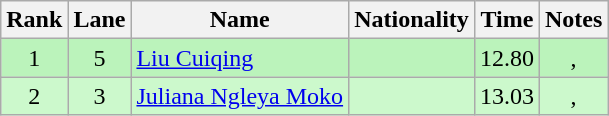<table class="wikitable sortable" style="text-align:center">
<tr>
<th>Rank</th>
<th>Lane</th>
<th>Name</th>
<th>Nationality</th>
<th>Time</th>
<th>Notes</th>
</tr>
<tr bgcolor=bbf3bb>
<td>1</td>
<td>5</td>
<td align="left"><a href='#'>Liu Cuiqing</a></td>
<td align="left"></td>
<td>12.80</td>
<td>, </td>
</tr>
<tr bgcolor=ccf9cc>
<td>2</td>
<td>3</td>
<td align="left"><a href='#'>Juliana Ngleya Moko</a></td>
<td align="left"></td>
<td>13.03</td>
<td>, </td>
</tr>
</table>
